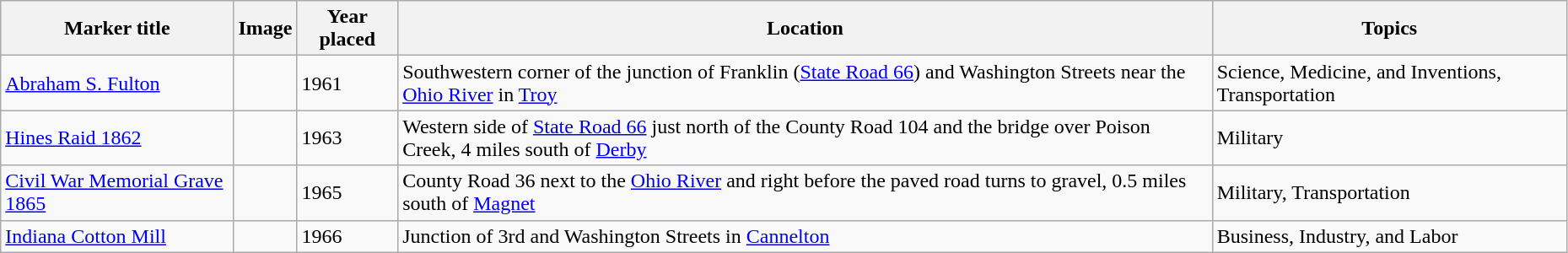<table class="wikitable sortable" style="width:98%">
<tr>
<th>Marker title</th>
<th class="unsortable">Image</th>
<th>Year placed</th>
<th>Location</th>
<th>Topics</th>
</tr>
<tr>
<td><a href='#'>Abraham S. Fulton</a></td>
<td></td>
<td>1961</td>
<td>Southwestern corner of the junction of Franklin (<a href='#'>State Road 66</a>) and Washington Streets near the <a href='#'>Ohio River</a> in <a href='#'>Troy</a><br><small></small></td>
<td>Science, Medicine, and Inventions, Transportation</td>
</tr>
<tr ->
<td><a href='#'>Hines Raid 1862</a></td>
<td></td>
<td>1963</td>
<td>Western side of <a href='#'>State Road 66</a> just north of the County Road 104 and the bridge over Poison Creek, 4 miles south of <a href='#'>Derby</a><br><small></small></td>
<td>Military</td>
</tr>
<tr ->
<td><a href='#'>Civil War Memorial Grave 1865</a></td>
<td></td>
<td>1965</td>
<td>County Road 36 next to the <a href='#'>Ohio River</a> and right before the paved road turns to gravel, 0.5 miles south of <a href='#'>Magnet</a><br><small></small></td>
<td>Military, Transportation</td>
</tr>
<tr ->
<td><a href='#'>Indiana Cotton Mill</a></td>
<td></td>
<td>1966</td>
<td>Junction of 3rd and Washington Streets in <a href='#'>Cannelton</a><br><small></small></td>
<td>Business, Industry, and Labor</td>
</tr>
</table>
